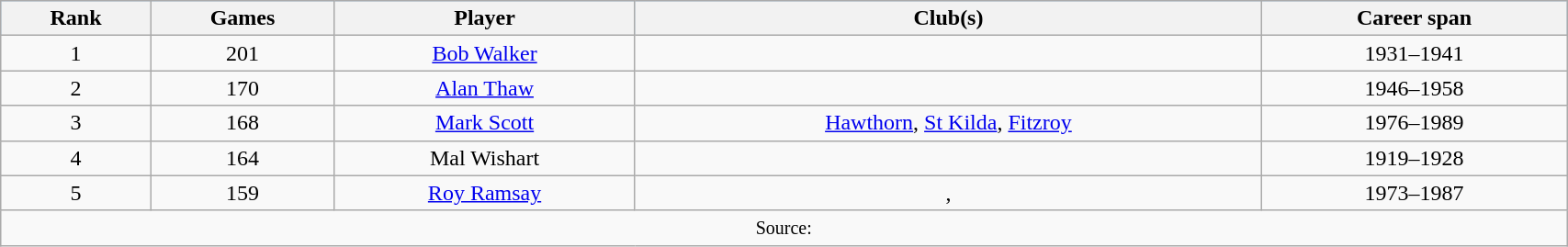<table class="wikitable" style="text-align:center; width:90%;">
<tr style="background:#87cefa;">
<th>Rank</th>
<th>Games</th>
<th>Player</th>
<th>Club(s)</th>
<th>Career span</th>
</tr>
<tr>
<td>1</td>
<td>201</td>
<td><a href='#'>Bob Walker</a></td>
<td></td>
<td>1931–1941</td>
</tr>
<tr>
<td>2</td>
<td>170</td>
<td><a href='#'>Alan Thaw</a></td>
<td></td>
<td>1946–1958</td>
</tr>
<tr>
<td>3</td>
<td>168</td>
<td><a href='#'>Mark Scott</a></td>
<td><a href='#'>Hawthorn</a>, <a href='#'>St Kilda</a>, <a href='#'>Fitzroy</a></td>
<td>1976–1989</td>
</tr>
<tr>
<td>4</td>
<td>164</td>
<td>Mal Wishart</td>
<td></td>
<td>1919–1928</td>
</tr>
<tr>
<td>5</td>
<td>159</td>
<td><a href='#'>Roy Ramsay</a></td>
<td>, </td>
<td>1973–1987</td>
</tr>
<tr>
<td colspan=7><small>Source:</small></td>
</tr>
</table>
